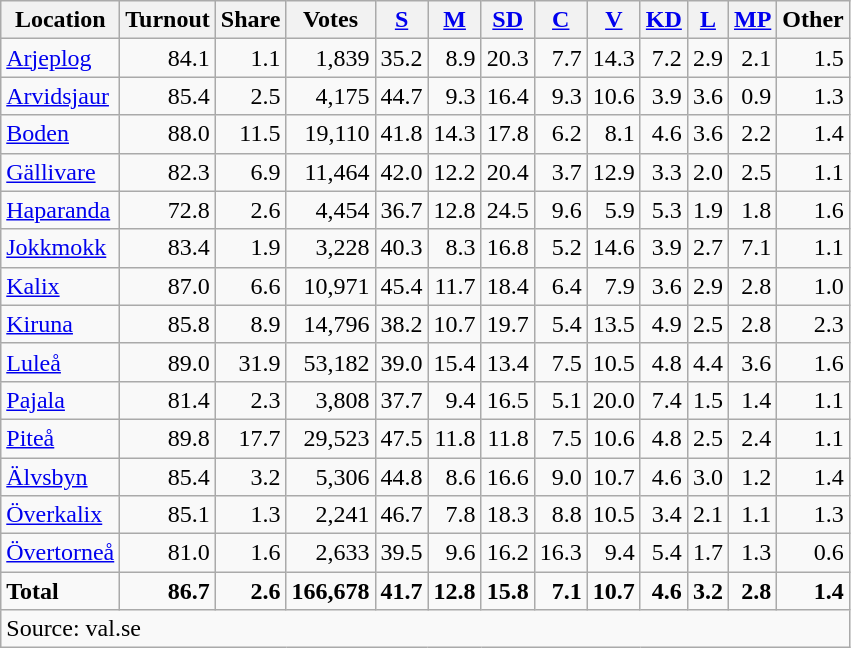<table class="wikitable sortable" style=text-align:right>
<tr>
<th>Location</th>
<th>Turnout</th>
<th>Share</th>
<th>Votes</th>
<th><a href='#'>S</a></th>
<th><a href='#'>M</a></th>
<th><a href='#'>SD</a></th>
<th><a href='#'>C</a></th>
<th><a href='#'>V</a></th>
<th><a href='#'>KD</a></th>
<th><a href='#'>L</a></th>
<th><a href='#'>MP</a></th>
<th>Other</th>
</tr>
<tr>
<td align=left><a href='#'>Arjeplog</a></td>
<td>84.1</td>
<td>1.1</td>
<td>1,839</td>
<td>35.2</td>
<td>8.9</td>
<td>20.3</td>
<td>7.7</td>
<td>14.3</td>
<td>7.2</td>
<td>2.9</td>
<td>2.1</td>
<td>1.5</td>
</tr>
<tr>
<td align=left><a href='#'>Arvidsjaur</a></td>
<td>85.4</td>
<td>2.5</td>
<td>4,175</td>
<td>44.7</td>
<td>9.3</td>
<td>16.4</td>
<td>9.3</td>
<td>10.6</td>
<td>3.9</td>
<td>3.6</td>
<td>0.9</td>
<td>1.3</td>
</tr>
<tr>
<td align=left><a href='#'>Boden</a></td>
<td>88.0</td>
<td>11.5</td>
<td>19,110</td>
<td>41.8</td>
<td>14.3</td>
<td>17.8</td>
<td>6.2</td>
<td>8.1</td>
<td>4.6</td>
<td>3.6</td>
<td>2.2</td>
<td>1.4</td>
</tr>
<tr>
<td align=left><a href='#'>Gällivare</a></td>
<td>82.3</td>
<td>6.9</td>
<td>11,464</td>
<td>42.0</td>
<td>12.2</td>
<td>20.4</td>
<td>3.7</td>
<td>12.9</td>
<td>3.3</td>
<td>2.0</td>
<td>2.5</td>
<td>1.1</td>
</tr>
<tr>
<td align=left><a href='#'>Haparanda</a></td>
<td>72.8</td>
<td>2.6</td>
<td>4,454</td>
<td>36.7</td>
<td>12.8</td>
<td>24.5</td>
<td>9.6</td>
<td>5.9</td>
<td>5.3</td>
<td>1.9</td>
<td>1.8</td>
<td>1.6</td>
</tr>
<tr>
<td align=left><a href='#'>Jokkmokk</a></td>
<td>83.4</td>
<td>1.9</td>
<td>3,228</td>
<td>40.3</td>
<td>8.3</td>
<td>16.8</td>
<td>5.2</td>
<td>14.6</td>
<td>3.9</td>
<td>2.7</td>
<td>7.1</td>
<td>1.1</td>
</tr>
<tr>
<td align=left><a href='#'>Kalix</a></td>
<td>87.0</td>
<td>6.6</td>
<td>10,971</td>
<td>45.4</td>
<td>11.7</td>
<td>18.4</td>
<td>6.4</td>
<td>7.9</td>
<td>3.6</td>
<td>2.9</td>
<td>2.8</td>
<td>1.0</td>
</tr>
<tr>
<td align=left><a href='#'>Kiruna</a></td>
<td>85.8</td>
<td>8.9</td>
<td>14,796</td>
<td>38.2</td>
<td>10.7</td>
<td>19.7</td>
<td>5.4</td>
<td>13.5</td>
<td>4.9</td>
<td>2.5</td>
<td>2.8</td>
<td>2.3</td>
</tr>
<tr>
<td align=left><a href='#'>Luleå</a></td>
<td>89.0</td>
<td>31.9</td>
<td>53,182</td>
<td>39.0</td>
<td>15.4</td>
<td>13.4</td>
<td>7.5</td>
<td>10.5</td>
<td>4.8</td>
<td>4.4</td>
<td>3.6</td>
<td>1.6</td>
</tr>
<tr>
<td align=left><a href='#'>Pajala</a></td>
<td>81.4</td>
<td>2.3</td>
<td>3,808</td>
<td>37.7</td>
<td>9.4</td>
<td>16.5</td>
<td>5.1</td>
<td>20.0</td>
<td>7.4</td>
<td>1.5</td>
<td>1.4</td>
<td>1.1</td>
</tr>
<tr>
<td align=left><a href='#'>Piteå</a></td>
<td>89.8</td>
<td>17.7</td>
<td>29,523</td>
<td>47.5</td>
<td>11.8</td>
<td>11.8</td>
<td>7.5</td>
<td>10.6</td>
<td>4.8</td>
<td>2.5</td>
<td>2.4</td>
<td>1.1</td>
</tr>
<tr>
<td align=left><a href='#'>Älvsbyn</a></td>
<td>85.4</td>
<td>3.2</td>
<td>5,306</td>
<td>44.8</td>
<td>8.6</td>
<td>16.6</td>
<td>9.0</td>
<td>10.7</td>
<td>4.6</td>
<td>3.0</td>
<td>1.2</td>
<td>1.4</td>
</tr>
<tr>
<td align=left><a href='#'>Överkalix</a></td>
<td>85.1</td>
<td>1.3</td>
<td>2,241</td>
<td>46.7</td>
<td>7.8</td>
<td>18.3</td>
<td>8.8</td>
<td>10.5</td>
<td>3.4</td>
<td>2.1</td>
<td>1.1</td>
<td>1.3</td>
</tr>
<tr>
<td align=left><a href='#'>Övertorneå</a></td>
<td>81.0</td>
<td>1.6</td>
<td>2,633</td>
<td>39.5</td>
<td>9.6</td>
<td>16.2</td>
<td>16.3</td>
<td>9.4</td>
<td>5.4</td>
<td>1.7</td>
<td>1.3</td>
<td>0.6</td>
</tr>
<tr>
<td align=left><strong>Total</strong></td>
<td><strong>86.7</strong></td>
<td><strong>2.6</strong></td>
<td><strong>166,678</strong></td>
<td><strong>41.7</strong></td>
<td><strong>12.8</strong></td>
<td><strong>15.8</strong></td>
<td><strong>7.1</strong></td>
<td><strong>10.7</strong></td>
<td><strong>4.6</strong></td>
<td><strong>3.2</strong></td>
<td><strong>2.8</strong></td>
<td><strong>1.4</strong></td>
</tr>
<tr>
<td align=left colspan=13>Source: val.se</td>
</tr>
</table>
